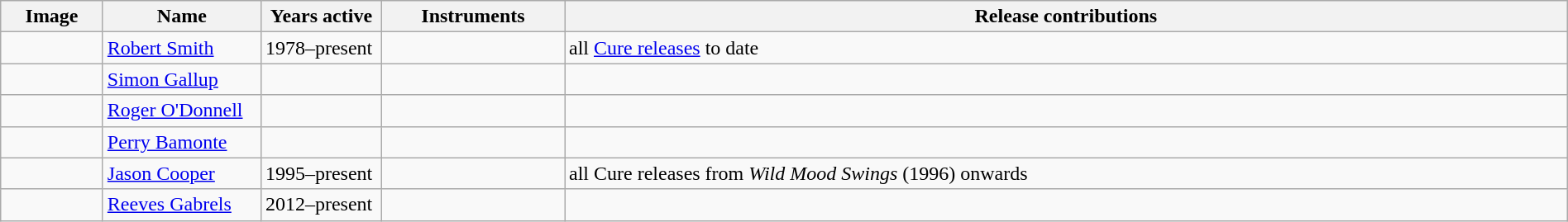<table class="wikitable" border="1" width=100%>
<tr>
<th width="75">Image</th>
<th width="120">Name</th>
<th width="90">Years active</th>
<th width="140">Instruments</th>
<th>Release contributions</th>
</tr>
<tr>
<td></td>
<td><a href='#'>Robert Smith</a></td>
<td>1978–present</td>
<td></td>
<td>all <a href='#'>Cure releases</a> to date</td>
</tr>
<tr>
<td></td>
<td><a href='#'>Simon Gallup</a></td>
<td></td>
<td></td>
<td></td>
</tr>
<tr>
<td></td>
<td><a href='#'>Roger O'Donnell</a></td>
<td></td>
<td></td>
<td></td>
</tr>
<tr>
<td></td>
<td><a href='#'>Perry Bamonte</a></td>
<td></td>
<td></td>
<td></td>
</tr>
<tr>
<td></td>
<td><a href='#'>Jason Cooper</a></td>
<td>1995–present</td>
<td></td>
<td>all Cure releases from <em>Wild Mood Swings</em> (1996) onwards</td>
</tr>
<tr>
<td></td>
<td><a href='#'>Reeves Gabrels</a></td>
<td>2012–present</td>
<td></td>
<td></td>
</tr>
</table>
